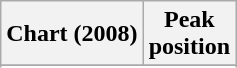<table class="wikitable sortable plainrowheaders">
<tr>
<th scope="col">Chart (2008)</th>
<th scope="col">Peak<br>position</th>
</tr>
<tr>
</tr>
<tr>
</tr>
</table>
